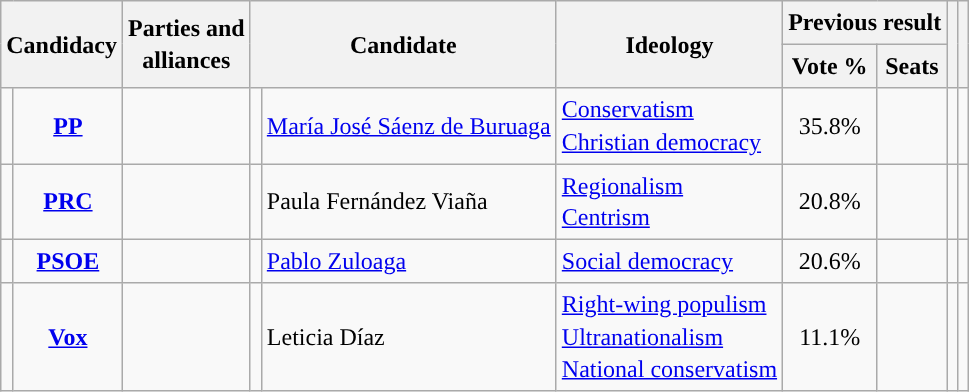<table class="wikitable" style="line-height:1.35em; text-align:left;">
<tr>
<th colspan="2" rowspan="2">Candidacy</th>
<th rowspan="2">Parties and<br>alliances</th>
<th colspan="2" rowspan="2">Candidate</th>
<th rowspan="2">Ideology</th>
<th colspan="2">Previous result</th>
<th rowspan="2"></th>
<th rowspan="2"></th>
</tr>
<tr>
<th>Vote %</th>
<th>Seats</th>
</tr>
<tr>
<td width="1" style="color:inherit;background:"></td>
<td align="center"><strong><a href='#'>PP</a></strong></td>
<td></td>
<td></td>
<td><a href='#'>María José Sáenz de Buruaga</a></td>
<td><a href='#'>Conservatism</a><br><a href='#'>Christian democracy</a></td>
<td align="center">35.8%</td>
<td></td>
<td></td>
<td></td>
</tr>
<tr>
<td style="color:inherit;background:"></td>
<td align="center"><strong><a href='#'>PRC</a></strong></td>
<td></td>
<td></td>
<td>Paula Fernández Viaña</td>
<td><a href='#'>Regionalism</a><br><a href='#'>Centrism</a></td>
<td align="center">20.8%</td>
<td></td>
<td></td>
<td></td>
</tr>
<tr>
<td style="color:inherit;background:"></td>
<td align="center"><strong><a href='#'>PSOE</a></strong></td>
<td></td>
<td></td>
<td><a href='#'>Pablo Zuloaga</a></td>
<td><a href='#'>Social democracy</a></td>
<td align="center">20.6%</td>
<td></td>
<td></td>
<td></td>
</tr>
<tr>
<td style="color:inherit;background:"></td>
<td align="center"><strong><a href='#'>Vox</a></strong></td>
<td></td>
<td></td>
<td>Leticia Díaz</td>
<td><a href='#'>Right-wing populism</a><br><a href='#'>Ultranationalism</a><br><a href='#'>National conservatism</a></td>
<td align="center">11.1%</td>
<td></td>
<td></td>
<td></td>
</tr>
</table>
